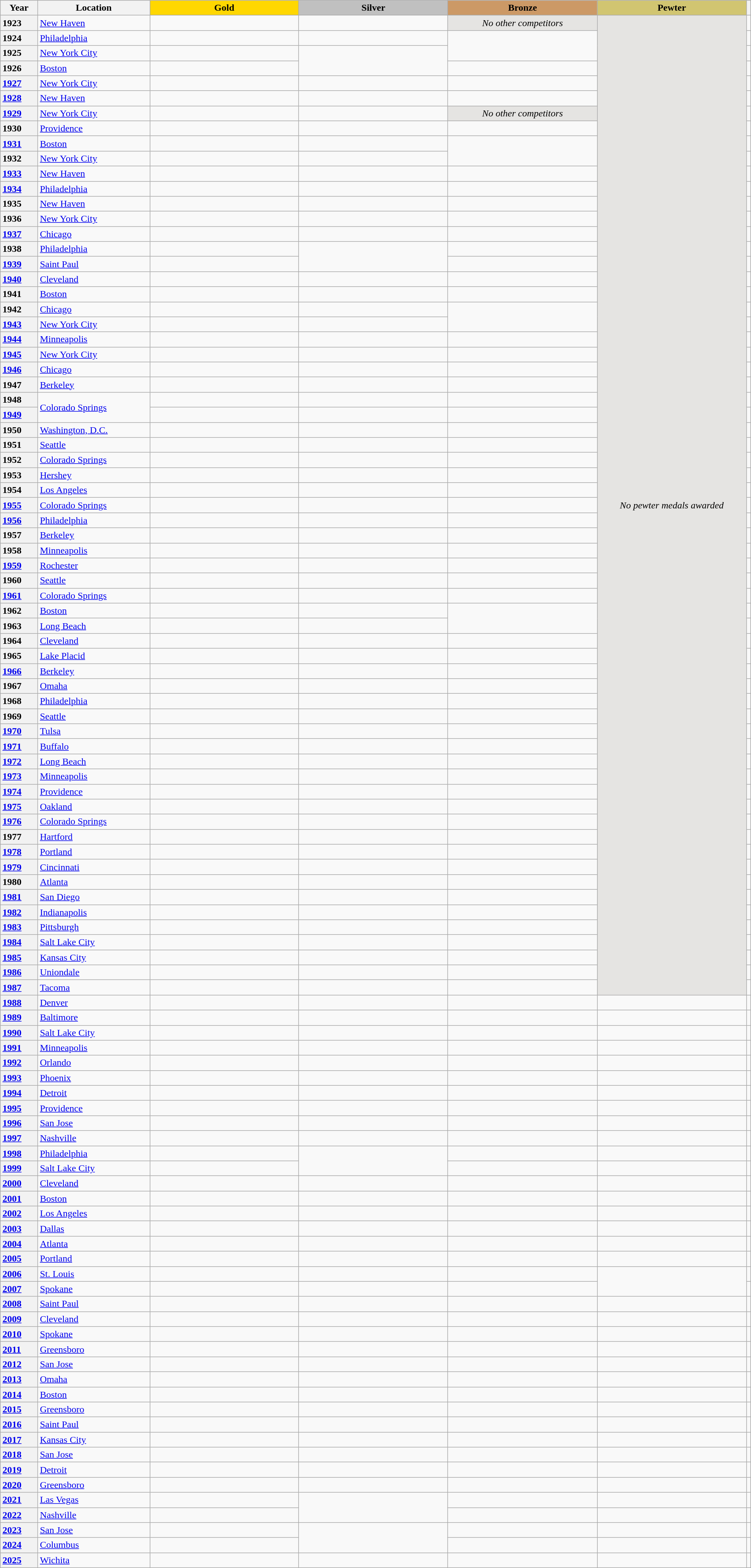<table class="wikitable unsortable" style="text-align:left; width:100%">
<tr>
<th scope="col" style="text-align:center; width:5%">Year</th>
<th scope="col" style="text-align:center; width:15%">Location</th>
<th scope="col" style="text-align:center; width:20%; background:gold">Gold</th>
<th scope="col" style="text-align:center; width:20%; background:silver">Silver</th>
<th scope="col" style="text-align:center; width:20%; background:#c96">Bronze</th>
<th scope="col" style="text-align:center; width:20%; background:#d1c571">Pewter</th>
<th scope="col" style="text-align:center"></th>
</tr>
<tr>
<th scope="row" style="text-align:left">1923</th>
<td><a href='#'>New Haven</a></td>
<td></td>
<td></td>
<td bgcolor="e5e4e2" align="center"><em>No other competitors</em></td>
<td rowspan="65" bgcolor="e5e4e2" align="center"><em>No pewter medals awarded</em></td>
<td></td>
</tr>
<tr>
<th scope="row" style="text-align:left">1924</th>
<td><a href='#'>Philadelphia</a></td>
<td></td>
<td></td>
<td rowspan="2"></td>
<td></td>
</tr>
<tr>
<th scope="row" style="text-align:left">1925</th>
<td><a href='#'>New York City</a></td>
<td></td>
<td rowspan="2"></td>
<td></td>
</tr>
<tr>
<th scope="row" style="text-align:left">1926</th>
<td><a href='#'>Boston</a></td>
<td></td>
<td></td>
<td></td>
</tr>
<tr>
<th scope="row" style="text-align:left"><a href='#'>1927</a></th>
<td><a href='#'>New York City</a></td>
<td></td>
<td></td>
<td></td>
<td></td>
</tr>
<tr>
<th scope="row" style="text-align:left"><a href='#'>1928</a></th>
<td><a href='#'>New Haven</a></td>
<td></td>
<td></td>
<td></td>
<td></td>
</tr>
<tr>
<th scope="row" style="text-align:left"><a href='#'>1929</a></th>
<td><a href='#'>New York City</a></td>
<td></td>
<td></td>
<td bgcolor="e5e4e2" align="center"><em>No other competitors</em></td>
<td></td>
</tr>
<tr>
<th scope="row" style="text-align:left">1930</th>
<td><a href='#'>Providence</a></td>
<td></td>
<td></td>
<td></td>
<td></td>
</tr>
<tr>
<th scope="row" style="text-align:left"><a href='#'>1931</a></th>
<td><a href='#'>Boston</a></td>
<td></td>
<td></td>
<td rowspan="2"></td>
<td></td>
</tr>
<tr>
<th scope="row" style="text-align:left">1932</th>
<td><a href='#'>New York City</a></td>
<td></td>
<td></td>
<td></td>
</tr>
<tr>
<th scope="row" style="text-align:left"><a href='#'>1933</a></th>
<td><a href='#'>New Haven</a></td>
<td></td>
<td></td>
<td></td>
<td></td>
</tr>
<tr>
<th scope="row" style="text-align:left"><a href='#'>1934</a></th>
<td><a href='#'>Philadelphia</a></td>
<td></td>
<td></td>
<td></td>
<td></td>
</tr>
<tr>
<th scope="row" style="text-align:left">1935</th>
<td><a href='#'>New Haven</a></td>
<td></td>
<td></td>
<td></td>
<td></td>
</tr>
<tr>
<th scope="row" style="text-align:left">1936</th>
<td><a href='#'>New York City</a></td>
<td></td>
<td></td>
<td></td>
<td></td>
</tr>
<tr>
<th scope="row" style="text-align:left"><a href='#'>1937</a></th>
<td><a href='#'>Chicago</a></td>
<td></td>
<td></td>
<td></td>
<td></td>
</tr>
<tr>
<th scope="row" style="text-align:left">1938</th>
<td><a href='#'>Philadelphia</a></td>
<td></td>
<td rowspan="2"></td>
<td></td>
<td></td>
</tr>
<tr>
<th scope="row" style="text-align:left"><a href='#'>1939</a></th>
<td><a href='#'>Saint Paul</a></td>
<td></td>
<td></td>
<td></td>
</tr>
<tr>
<th scope="row" style="text-align:left"><a href='#'>1940</a></th>
<td><a href='#'>Cleveland</a></td>
<td></td>
<td></td>
<td></td>
<td></td>
</tr>
<tr>
<th scope="row" style="text-align:left">1941</th>
<td><a href='#'>Boston</a></td>
<td></td>
<td></td>
<td></td>
<td></td>
</tr>
<tr>
<th scope="row" style="text-align:left">1942</th>
<td><a href='#'>Chicago</a></td>
<td></td>
<td></td>
<td rowspan="2"></td>
<td></td>
</tr>
<tr>
<th scope="row" style="text-align:left"><a href='#'>1943</a></th>
<td><a href='#'>New York City</a></td>
<td></td>
<td></td>
<td></td>
</tr>
<tr>
<th scope="row" style="text-align:left"><a href='#'>1944</a></th>
<td><a href='#'>Minneapolis</a></td>
<td></td>
<td></td>
<td></td>
<td></td>
</tr>
<tr>
<th scope="row" style="text-align:left"><a href='#'>1945</a></th>
<td><a href='#'>New York City</a></td>
<td></td>
<td></td>
<td></td>
<td></td>
</tr>
<tr>
<th scope="row" style="text-align:left"><a href='#'>1946</a></th>
<td><a href='#'>Chicago</a></td>
<td></td>
<td></td>
<td></td>
<td></td>
</tr>
<tr>
<th scope="row" style="text-align:left">1947</th>
<td><a href='#'>Berkeley</a></td>
<td></td>
<td></td>
<td></td>
<td></td>
</tr>
<tr>
<th scope="row" style="text-align:left">1948</th>
<td rowspan="2"><a href='#'>Colorado Springs</a></td>
<td></td>
<td></td>
<td></td>
<td></td>
</tr>
<tr>
<th scope="row" style="text-align:left"><a href='#'>1949</a></th>
<td></td>
<td></td>
<td></td>
<td></td>
</tr>
<tr>
<th scope="row" style="text-align:left">1950</th>
<td><a href='#'>Washington, D.C.</a></td>
<td></td>
<td></td>
<td></td>
<td></td>
</tr>
<tr>
<th scope="row" style="text-align:left">1951</th>
<td><a href='#'>Seattle</a></td>
<td></td>
<td></td>
<td></td>
<td></td>
</tr>
<tr>
<th scope="row" style="text-align:left">1952</th>
<td><a href='#'>Colorado Springs</a></td>
<td></td>
<td></td>
<td></td>
<td></td>
</tr>
<tr>
<th scope="row" style="text-align:left">1953</th>
<td><a href='#'>Hershey</a></td>
<td></td>
<td></td>
<td></td>
<td></td>
</tr>
<tr>
<th scope="row" style="text-align:left">1954</th>
<td><a href='#'>Los Angeles</a></td>
<td></td>
<td></td>
<td></td>
<td></td>
</tr>
<tr>
<th scope="row" style="text-align:left"><a href='#'>1955</a></th>
<td><a href='#'>Colorado Springs</a></td>
<td></td>
<td></td>
<td></td>
<td></td>
</tr>
<tr>
<th scope="row" style="text-align:left"><a href='#'>1956</a></th>
<td><a href='#'>Philadelphia</a></td>
<td></td>
<td></td>
<td></td>
<td></td>
</tr>
<tr>
<th scope="row" style="text-align:left">1957</th>
<td><a href='#'>Berkeley</a></td>
<td></td>
<td></td>
<td></td>
<td></td>
</tr>
<tr>
<th scope="row" style="text-align:left">1958</th>
<td><a href='#'>Minneapolis</a></td>
<td></td>
<td></td>
<td></td>
<td></td>
</tr>
<tr>
<th scope="row" style="text-align:left"><a href='#'>1959</a></th>
<td><a href='#'>Rochester</a></td>
<td></td>
<td></td>
<td></td>
<td></td>
</tr>
<tr>
<th scope="row" style="text-align:left">1960</th>
<td><a href='#'>Seattle</a></td>
<td></td>
<td></td>
<td></td>
<td></td>
</tr>
<tr>
<th scope="row" style="text-align:left"><a href='#'>1961</a></th>
<td><a href='#'>Colorado Springs</a></td>
<td></td>
<td></td>
<td></td>
<td></td>
</tr>
<tr>
<th scope="row" style="text-align:left">1962</th>
<td><a href='#'>Boston</a></td>
<td></td>
<td></td>
<td rowspan="2"></td>
<td></td>
</tr>
<tr>
<th scope="row" style="text-align:left">1963</th>
<td><a href='#'>Long Beach</a></td>
<td></td>
<td></td>
<td></td>
</tr>
<tr>
<th scope="row" style="text-align:left">1964</th>
<td><a href='#'>Cleveland</a></td>
<td></td>
<td></td>
<td></td>
<td></td>
</tr>
<tr>
<th scope="row" style="text-align:left">1965</th>
<td><a href='#'>Lake Placid</a></td>
<td></td>
<td></td>
<td></td>
<td></td>
</tr>
<tr>
<th scope="row" style="text-align:left"><a href='#'>1966</a></th>
<td><a href='#'>Berkeley</a></td>
<td></td>
<td></td>
<td></td>
<td></td>
</tr>
<tr>
<th scope="row" style="text-align:left">1967</th>
<td><a href='#'>Omaha</a></td>
<td></td>
<td></td>
<td></td>
<td></td>
</tr>
<tr>
<th scope="row" style="text-align:left">1968</th>
<td><a href='#'>Philadelphia</a></td>
<td></td>
<td></td>
<td></td>
<td></td>
</tr>
<tr>
<th scope="row" style="text-align:left">1969</th>
<td><a href='#'>Seattle</a></td>
<td></td>
<td></td>
<td></td>
<td></td>
</tr>
<tr>
<th scope="row" style="text-align:left"><a href='#'>1970</a></th>
<td><a href='#'>Tulsa</a></td>
<td></td>
<td></td>
<td></td>
<td></td>
</tr>
<tr>
<th scope="row" style="text-align:left"><a href='#'>1971</a></th>
<td><a href='#'>Buffalo</a></td>
<td></td>
<td></td>
<td></td>
<td></td>
</tr>
<tr>
<th scope="row" style="text-align:left"><a href='#'>1972</a></th>
<td><a href='#'>Long Beach</a></td>
<td></td>
<td></td>
<td></td>
<td></td>
</tr>
<tr>
<th scope="row" style="text-align:left"><a href='#'>1973</a></th>
<td><a href='#'>Minneapolis</a></td>
<td></td>
<td></td>
<td></td>
<td></td>
</tr>
<tr>
<th scope="row" style="text-align:left"><a href='#'>1974</a></th>
<td><a href='#'>Providence</a></td>
<td></td>
<td></td>
<td></td>
<td></td>
</tr>
<tr>
<th scope="row" style="text-align:left"><a href='#'>1975</a></th>
<td><a href='#'>Oakland</a></td>
<td></td>
<td></td>
<td></td>
<td></td>
</tr>
<tr>
<th scope="row" style="text-align:left"><a href='#'>1976</a></th>
<td><a href='#'>Colorado Springs</a></td>
<td></td>
<td></td>
<td></td>
<td></td>
</tr>
<tr>
<th scope="row" style="text-align:left">1977</th>
<td><a href='#'>Hartford</a></td>
<td></td>
<td></td>
<td></td>
<td></td>
</tr>
<tr>
<th scope="row" style="text-align:left"><a href='#'>1978</a></th>
<td><a href='#'>Portland</a></td>
<td></td>
<td></td>
<td></td>
<td></td>
</tr>
<tr>
<th scope="row" style="text-align:left"><a href='#'>1979</a></th>
<td><a href='#'>Cincinnati</a></td>
<td></td>
<td></td>
<td></td>
<td></td>
</tr>
<tr>
<th scope="row" style="text-align:left">1980</th>
<td><a href='#'>Atlanta</a></td>
<td></td>
<td></td>
<td></td>
<td></td>
</tr>
<tr>
<th scope="row" style="text-align:left"><a href='#'>1981</a></th>
<td><a href='#'>San Diego</a></td>
<td></td>
<td></td>
<td></td>
<td></td>
</tr>
<tr>
<th scope="row" style="text-align:left"><a href='#'>1982</a></th>
<td><a href='#'>Indianapolis</a></td>
<td></td>
<td></td>
<td></td>
<td></td>
</tr>
<tr>
<th scope="row" style="text-align:left"><a href='#'>1983</a></th>
<td><a href='#'>Pittsburgh</a></td>
<td></td>
<td></td>
<td></td>
<td></td>
</tr>
<tr>
<th scope="row" style="text-align:left"><a href='#'>1984</a></th>
<td><a href='#'>Salt Lake City</a></td>
<td></td>
<td></td>
<td></td>
<td></td>
</tr>
<tr>
<th scope="row" style="text-align:left"><a href='#'>1985</a></th>
<td><a href='#'>Kansas City</a></td>
<td></td>
<td></td>
<td></td>
<td></td>
</tr>
<tr>
<th scope="row" style="text-align:left"><a href='#'>1986</a></th>
<td><a href='#'>Uniondale</a></td>
<td></td>
<td></td>
<td></td>
<td></td>
</tr>
<tr>
<th scope="row" style="text-align:left"><a href='#'>1987</a></th>
<td><a href='#'>Tacoma</a></td>
<td></td>
<td></td>
<td></td>
<td></td>
</tr>
<tr>
<th scope="row" style="text-align:left"><a href='#'>1988</a></th>
<td><a href='#'>Denver</a></td>
<td></td>
<td></td>
<td></td>
<td></td>
<td></td>
</tr>
<tr>
<th scope="row" style="text-align:left"><a href='#'>1989</a></th>
<td><a href='#'>Baltimore</a></td>
<td></td>
<td></td>
<td></td>
<td></td>
<td></td>
</tr>
<tr>
<th scope="row" style="text-align:left"><a href='#'>1990</a></th>
<td><a href='#'>Salt Lake City</a></td>
<td></td>
<td></td>
<td></td>
<td></td>
<td></td>
</tr>
<tr>
<th scope="row" style="text-align:left"><a href='#'>1991</a></th>
<td><a href='#'>Minneapolis</a></td>
<td></td>
<td></td>
<td></td>
<td></td>
<td></td>
</tr>
<tr>
<th scope="row" style="text-align:left"><a href='#'>1992</a></th>
<td><a href='#'>Orlando</a></td>
<td></td>
<td></td>
<td></td>
<td></td>
<td></td>
</tr>
<tr>
<th scope="row" style="text-align:left"><a href='#'>1993</a></th>
<td><a href='#'>Phoenix</a></td>
<td></td>
<td></td>
<td></td>
<td></td>
<td></td>
</tr>
<tr>
<th scope="row" style="text-align:left"><a href='#'>1994</a></th>
<td><a href='#'>Detroit</a></td>
<td></td>
<td></td>
<td></td>
<td></td>
<td></td>
</tr>
<tr>
<th scope="row" style="text-align:left"><a href='#'>1995</a></th>
<td><a href='#'>Providence</a></td>
<td></td>
<td></td>
<td></td>
<td></td>
<td></td>
</tr>
<tr>
<th scope="row" style="text-align:left"><a href='#'>1996</a></th>
<td><a href='#'>San Jose</a></td>
<td></td>
<td></td>
<td></td>
<td></td>
<td></td>
</tr>
<tr>
<th scope="row" style="text-align:left"><a href='#'>1997</a></th>
<td><a href='#'>Nashville</a></td>
<td></td>
<td></td>
<td></td>
<td></td>
<td></td>
</tr>
<tr>
<th scope="row" style="text-align:left"><a href='#'>1998</a></th>
<td><a href='#'>Philadelphia</a></td>
<td></td>
<td rowspan="2"></td>
<td></td>
<td></td>
<td></td>
</tr>
<tr>
<th scope="row" style="text-align:left"><a href='#'>1999</a></th>
<td><a href='#'>Salt Lake City</a></td>
<td></td>
<td></td>
<td></td>
<td></td>
</tr>
<tr>
<th scope="row" style="text-align:left"><a href='#'>2000</a></th>
<td><a href='#'>Cleveland</a></td>
<td></td>
<td></td>
<td></td>
<td></td>
<td></td>
</tr>
<tr>
<th scope="row" style="text-align:left"><a href='#'>2001</a></th>
<td><a href='#'>Boston</a></td>
<td></td>
<td></td>
<td></td>
<td></td>
<td></td>
</tr>
<tr>
<th scope="row" style="text-align:left"><a href='#'>2002</a></th>
<td><a href='#'>Los Angeles</a></td>
<td></td>
<td></td>
<td></td>
<td></td>
<td></td>
</tr>
<tr>
<th scope="row" style="text-align:left"><a href='#'>2003</a></th>
<td><a href='#'>Dallas</a></td>
<td></td>
<td></td>
<td></td>
<td></td>
<td></td>
</tr>
<tr>
<th scope="row" style="text-align:left"><a href='#'>2004</a></th>
<td><a href='#'>Atlanta</a></td>
<td></td>
<td></td>
<td></td>
<td></td>
<td></td>
</tr>
<tr>
<th scope="row" style="text-align:left"><a href='#'>2005</a></th>
<td><a href='#'>Portland</a></td>
<td></td>
<td></td>
<td></td>
<td></td>
<td></td>
</tr>
<tr>
<th scope="row" style="text-align:left"><a href='#'>2006</a></th>
<td><a href='#'>St. Louis</a></td>
<td></td>
<td></td>
<td></td>
<td rowspan="2"></td>
<td></td>
</tr>
<tr>
<th scope="row" style="text-align:left"><a href='#'>2007</a></th>
<td><a href='#'>Spokane</a></td>
<td></td>
<td></td>
<td></td>
<td></td>
</tr>
<tr>
<th scope="row" style="text-align:left"><a href='#'>2008</a></th>
<td><a href='#'>Saint Paul</a></td>
<td></td>
<td></td>
<td></td>
<td></td>
<td></td>
</tr>
<tr>
<th scope="row" style="text-align:left"><a href='#'>2009</a></th>
<td><a href='#'>Cleveland</a></td>
<td></td>
<td></td>
<td></td>
<td></td>
<td></td>
</tr>
<tr>
<th scope="row" style="text-align:left"><a href='#'>2010</a></th>
<td><a href='#'>Spokane</a></td>
<td></td>
<td></td>
<td></td>
<td></td>
<td></td>
</tr>
<tr>
<th scope="row" style="text-align:left"><a href='#'>2011</a></th>
<td><a href='#'>Greensboro</a></td>
<td></td>
<td></td>
<td></td>
<td></td>
<td></td>
</tr>
<tr>
<th scope="row" style="text-align:left"><a href='#'>2012</a></th>
<td><a href='#'>San Jose</a></td>
<td></td>
<td></td>
<td></td>
<td></td>
<td></td>
</tr>
<tr>
<th scope="row" style="text-align:left"><a href='#'>2013</a></th>
<td><a href='#'>Omaha</a></td>
<td></td>
<td></td>
<td></td>
<td></td>
<td></td>
</tr>
<tr>
<th scope="row" style="text-align:left"><a href='#'>2014</a></th>
<td><a href='#'>Boston</a></td>
<td></td>
<td></td>
<td></td>
<td></td>
<td></td>
</tr>
<tr>
<th scope="row" style="text-align:left"><a href='#'>2015</a></th>
<td><a href='#'>Greensboro</a></td>
<td></td>
<td></td>
<td></td>
<td></td>
<td></td>
</tr>
<tr>
<th scope="row" style="text-align:left"><a href='#'>2016</a></th>
<td><a href='#'>Saint Paul</a></td>
<td></td>
<td></td>
<td></td>
<td></td>
<td></td>
</tr>
<tr>
<th scope="row" style="text-align:left"><a href='#'>2017</a></th>
<td><a href='#'>Kansas City</a></td>
<td></td>
<td></td>
<td></td>
<td></td>
<td></td>
</tr>
<tr>
<th scope="row" style="text-align:left"><a href='#'>2018</a></th>
<td><a href='#'>San Jose</a></td>
<td></td>
<td></td>
<td></td>
<td></td>
<td></td>
</tr>
<tr>
<th scope="row" style="text-align:left"><a href='#'>2019</a></th>
<td><a href='#'>Detroit</a></td>
<td></td>
<td></td>
<td></td>
<td></td>
<td></td>
</tr>
<tr>
<th scope="row" style="text-align:left"><a href='#'>2020</a></th>
<td><a href='#'>Greensboro</a></td>
<td></td>
<td></td>
<td></td>
<td></td>
<td></td>
</tr>
<tr>
<th scope="row" style="text-align:left"><a href='#'>2021</a></th>
<td><a href='#'>Las Vegas</a></td>
<td></td>
<td rowspan="2"></td>
<td></td>
<td></td>
<td></td>
</tr>
<tr>
<th scope="row" style="text-align:left"><a href='#'>2022</a></th>
<td><a href='#'>Nashville</a></td>
<td></td>
<td></td>
<td></td>
<td></td>
</tr>
<tr>
<th scope="row" style="text-align:left"><a href='#'>2023</a></th>
<td><a href='#'>San Jose</a></td>
<td></td>
<td rowspan="2"></td>
<td></td>
<td></td>
<td></td>
</tr>
<tr>
<th scope="row" style="text-align:left"><a href='#'>2024</a></th>
<td><a href='#'>Columbus</a></td>
<td></td>
<td></td>
<td></td>
<td></td>
</tr>
<tr>
<th scope="row" style="text-align:left"><a href='#'>2025</a></th>
<td><a href='#'>Wichita</a></td>
<td></td>
<td></td>
<td></td>
<td></td>
<td></td>
</tr>
</table>
